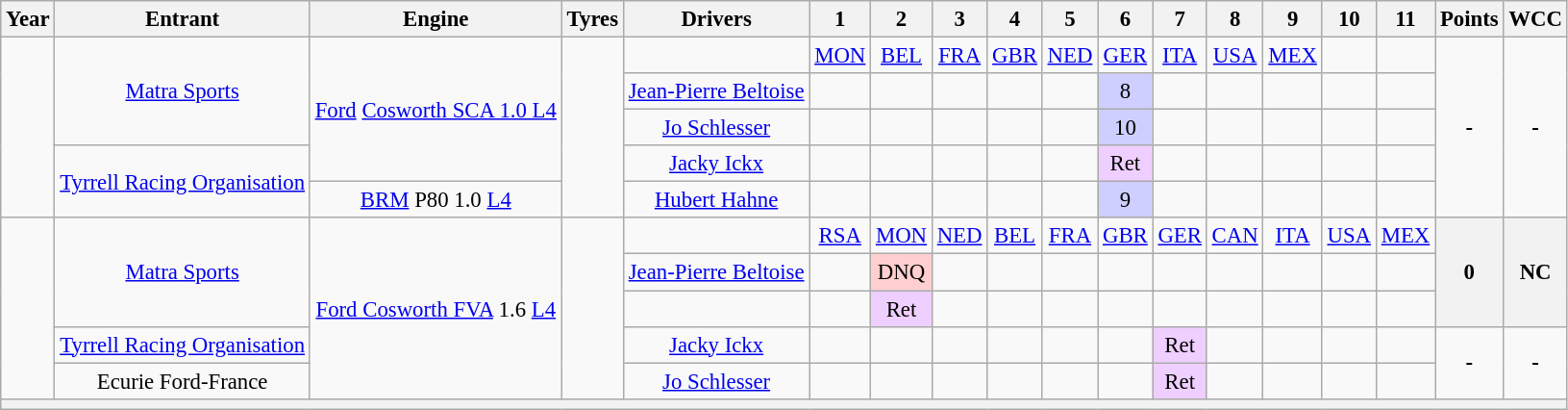<table class="wikitable" style="text-align:center; font-size:95%">
<tr>
<th>Year</th>
<th>Entrant</th>
<th>Engine</th>
<th>Tyres</th>
<th>Drivers</th>
<th>1</th>
<th>2</th>
<th>3</th>
<th>4</th>
<th>5</th>
<th>6</th>
<th>7</th>
<th>8</th>
<th>9</th>
<th>10</th>
<th>11</th>
<th>Points</th>
<th>WCC</th>
</tr>
<tr>
<td rowspan=5></td>
<td rowspan=3><a href='#'>Matra Sports</a></td>
<td rowspan=4><a href='#'>Ford</a> <a href='#'>Cosworth SCA 1.0 L4</a></td>
<td rowspan=5></td>
<td></td>
<td><a href='#'>MON</a></td>
<td><a href='#'>BEL</a></td>
<td><a href='#'>FRA</a></td>
<td><a href='#'>GBR</a></td>
<td><a href='#'>NED</a></td>
<td><a href='#'>GER</a></td>
<td><a href='#'>ITA</a></td>
<td><a href='#'>USA</a></td>
<td><a href='#'>MEX</a></td>
<td></td>
<td></td>
<td rowspan=5><strong>-</strong></td>
<td rowspan=5><strong>-</strong></td>
</tr>
<tr>
<td><a href='#'>Jean-Pierre Beltoise</a></td>
<td></td>
<td></td>
<td></td>
<td></td>
<td></td>
<td style="background:#CFCFFF;">8</td>
<td></td>
<td></td>
<td></td>
<td></td>
<td></td>
</tr>
<tr>
<td><a href='#'>Jo Schlesser</a></td>
<td></td>
<td></td>
<td></td>
<td></td>
<td></td>
<td style="background:#CFCFFF;">10</td>
<td></td>
<td></td>
<td></td>
<td></td>
<td></td>
</tr>
<tr>
<td rowspan=2><a href='#'>Tyrrell Racing Organisation</a></td>
<td><a href='#'>Jacky Ickx</a></td>
<td></td>
<td></td>
<td></td>
<td></td>
<td></td>
<td style="background:#EFCFFF;">Ret</td>
<td></td>
<td></td>
<td></td>
<td></td>
<td></td>
</tr>
<tr>
<td><a href='#'>BRM</a> P80 1.0 <a href='#'>L4</a></td>
<td><a href='#'>Hubert Hahne</a></td>
<td></td>
<td></td>
<td></td>
<td></td>
<td></td>
<td style="background:#CFCFFF;">9</td>
<td></td>
<td></td>
<td></td>
<td></td>
<td></td>
</tr>
<tr>
<td rowspan=5></td>
<td rowspan=3><a href='#'>Matra Sports</a></td>
<td rowspan=5><a href='#'>Ford Cosworth FVA</a> 1.6 <a href='#'>L4</a></td>
<td rowspan=5></td>
<td></td>
<td><a href='#'>RSA</a></td>
<td><a href='#'>MON</a></td>
<td><a href='#'>NED</a></td>
<td><a href='#'>BEL</a></td>
<td><a href='#'>FRA</a></td>
<td><a href='#'>GBR</a></td>
<td><a href='#'>GER</a></td>
<td><a href='#'>CAN</a></td>
<td><a href='#'>ITA</a></td>
<td><a href='#'>USA</a></td>
<td><a href='#'>MEX</a></td>
<th rowspan="3">0</th>
<th rowspan="3">NC</th>
</tr>
<tr>
<td><a href='#'>Jean-Pierre Beltoise</a></td>
<td></td>
<td style="background:#FFCFCF;">DNQ</td>
<td></td>
<td></td>
<td></td>
<td></td>
<td></td>
<td></td>
<td></td>
<td></td>
<td></td>
</tr>
<tr>
<td></td>
<td></td>
<td style="background:#EFCFFF;">Ret</td>
<td></td>
<td></td>
<td></td>
<td></td>
<td></td>
<td></td>
<td></td>
<td></td>
<td></td>
</tr>
<tr>
<td><a href='#'>Tyrrell Racing Organisation</a></td>
<td><a href='#'>Jacky Ickx</a></td>
<td></td>
<td></td>
<td></td>
<td></td>
<td></td>
<td></td>
<td style="background:#EFCFFF;">Ret</td>
<td></td>
<td></td>
<td></td>
<td></td>
<td rowspan=2><strong>-</strong></td>
<td rowspan=2><strong>-</strong></td>
</tr>
<tr>
<td>Ecurie Ford-France</td>
<td><a href='#'>Jo Schlesser</a></td>
<td></td>
<td></td>
<td></td>
<td></td>
<td></td>
<td></td>
<td style="background:#EFCFFF;">Ret</td>
<td></td>
<td></td>
<td></td>
<td></td>
</tr>
<tr>
<th colspan="18"></th>
</tr>
</table>
